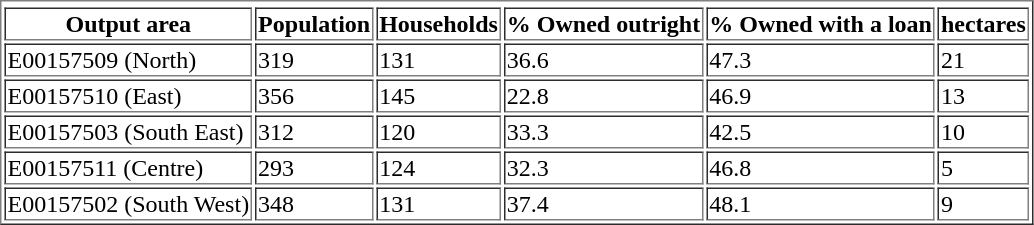<table border=yes>
<tr>
</tr>
<tr>
<th>Output area</th>
<th>Population</th>
<th>Households</th>
<th>% Owned outright</th>
<th>% Owned with a loan</th>
<th>hectares</th>
</tr>
<tr>
<td>E00157509 (North)</td>
<td>319</td>
<td>131</td>
<td>36.6</td>
<td>47.3</td>
<td>21</td>
</tr>
<tr>
<td>E00157510 (East)</td>
<td>356</td>
<td>145</td>
<td>22.8</td>
<td>46.9</td>
<td>13</td>
</tr>
<tr>
<td>E00157503 (South East)</td>
<td>312</td>
<td>120</td>
<td>33.3</td>
<td>42.5</td>
<td>10</td>
</tr>
<tr>
<td>E00157511 (Centre)</td>
<td>293</td>
<td>124</td>
<td>32.3</td>
<td>46.8</td>
<td>5</td>
</tr>
<tr>
<td>E00157502 (South West)</td>
<td>348</td>
<td>131</td>
<td>37.4</td>
<td>48.1</td>
<td>9</td>
</tr>
</table>
